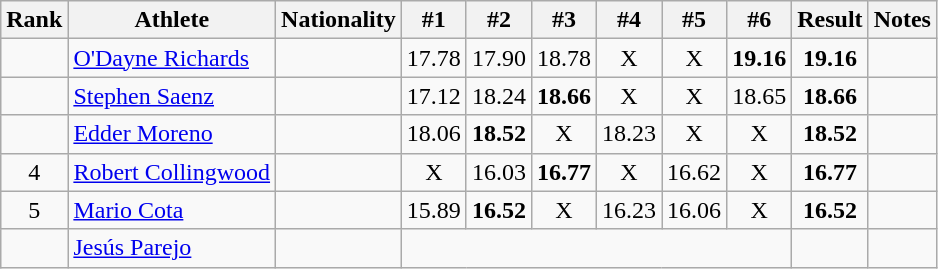<table class="wikitable sortable" style="text-align:center">
<tr>
<th>Rank</th>
<th>Athlete</th>
<th>Nationality</th>
<th>#1</th>
<th>#2</th>
<th>#3</th>
<th>#4</th>
<th>#5</th>
<th>#6</th>
<th>Result</th>
<th>Notes</th>
</tr>
<tr>
<td></td>
<td align=left><a href='#'>O'Dayne Richards</a></td>
<td align=left></td>
<td>17.78</td>
<td>17.90</td>
<td>18.78</td>
<td>X</td>
<td>X</td>
<td><strong>19.16</strong></td>
<td><strong>19.16</strong></td>
<td></td>
</tr>
<tr>
<td></td>
<td align=left><a href='#'>Stephen Saenz</a></td>
<td align=left></td>
<td>17.12</td>
<td>18.24</td>
<td><strong>18.66</strong></td>
<td>X</td>
<td>X</td>
<td>18.65</td>
<td><strong>18.66</strong></td>
<td></td>
</tr>
<tr>
<td></td>
<td align=left><a href='#'>Edder Moreno</a></td>
<td align=left></td>
<td>18.06</td>
<td><strong>18.52</strong></td>
<td>X</td>
<td>18.23</td>
<td>X</td>
<td>X</td>
<td><strong>18.52</strong></td>
<td></td>
</tr>
<tr>
<td>4</td>
<td align=left><a href='#'>Robert Collingwood</a></td>
<td align=left></td>
<td>X</td>
<td>16.03</td>
<td><strong>16.77</strong></td>
<td>X</td>
<td>16.62</td>
<td>X</td>
<td><strong>16.77</strong></td>
<td></td>
</tr>
<tr>
<td>5</td>
<td align=left><a href='#'>Mario Cota</a></td>
<td align=left></td>
<td>15.89</td>
<td><strong>16.52</strong></td>
<td>X</td>
<td>16.23</td>
<td>16.06</td>
<td>X</td>
<td><strong>16.52</strong></td>
<td></td>
</tr>
<tr>
<td></td>
<td align=left><a href='#'>Jesús Parejo</a></td>
<td align=left></td>
<td colspan=6></td>
<td><strong></strong></td>
<td></td>
</tr>
</table>
